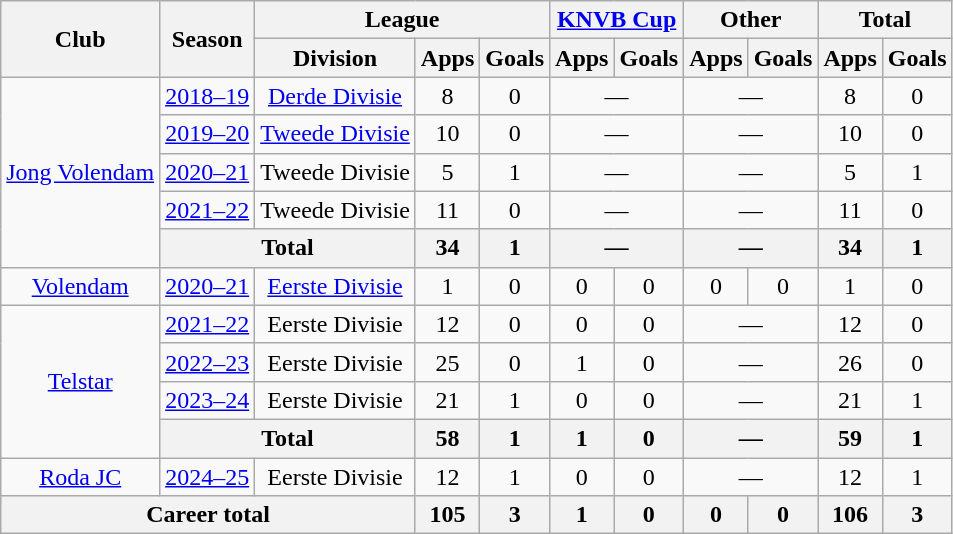<table class="wikitable" style="text-align:center">
<tr>
<th rowspan="2">Club</th>
<th rowspan="2">Season</th>
<th colspan="3">League</th>
<th colspan="2"><a href='#'>KNVB Cup</a></th>
<th colspan="2">Other</th>
<th colspan="2">Total</th>
</tr>
<tr>
<th>Division</th>
<th>Apps</th>
<th>Goals</th>
<th>Apps</th>
<th>Goals</th>
<th>Apps</th>
<th>Goals</th>
<th>Apps</th>
<th>Goals</th>
</tr>
<tr>
<td rowspan="5"><a href='#'>Jong Volendam</a></td>
<td><a href='#'>2018–19</a></td>
<td><a href='#'>Derde Divisie</a></td>
<td>8</td>
<td>0</td>
<td colspan="2">—</td>
<td colspan="2">—</td>
<td>8</td>
<td>0</td>
</tr>
<tr>
<td><a href='#'>2019–20</a></td>
<td><a href='#'>Tweede Divisie</a></td>
<td>10</td>
<td>0</td>
<td colspan="2">—</td>
<td colspan="2">—</td>
<td>10</td>
<td>0</td>
</tr>
<tr>
<td><a href='#'>2020–21</a></td>
<td>Tweede Divisie</td>
<td>5</td>
<td>1</td>
<td colspan="2">—</td>
<td colspan="2">—</td>
<td>5</td>
<td>1</td>
</tr>
<tr>
<td><a href='#'>2021–22</a></td>
<td>Tweede Divisie</td>
<td>11</td>
<td>0</td>
<td colspan="2">—</td>
<td colspan="2">—</td>
<td>11</td>
<td>0</td>
</tr>
<tr>
<th colspan="2">Total</th>
<th>34</th>
<th>1</th>
<th colspan="2">—</th>
<th colspan="2">—</th>
<th>34</th>
<th>1</th>
</tr>
<tr>
<td><a href='#'>Volendam</a></td>
<td><a href='#'>2020–21</a></td>
<td><a href='#'>Eerste Divisie</a></td>
<td>1</td>
<td>0</td>
<td>0</td>
<td>0</td>
<td>0</td>
<td>0</td>
<td>1</td>
<td>0</td>
</tr>
<tr>
<td rowspan="4"><a href='#'>Telstar</a></td>
<td><a href='#'>2021–22</a></td>
<td>Eerste Divisie</td>
<td>12</td>
<td>0</td>
<td>0</td>
<td>0</td>
<td colspan="2">—</td>
<td>12</td>
<td>0</td>
</tr>
<tr>
<td><a href='#'>2022–23</a></td>
<td>Eerste Divisie</td>
<td>25</td>
<td>0</td>
<td>1</td>
<td>0</td>
<td colspan="2">—</td>
<td>26</td>
<td>0</td>
</tr>
<tr>
<td><a href='#'>2023–24</a></td>
<td>Eerste Divisie</td>
<td>21</td>
<td>1</td>
<td>0</td>
<td>0</td>
<td colspan="2">—</td>
<td>21</td>
<td>1</td>
</tr>
<tr>
<th colspan="2">Total</th>
<th>58</th>
<th>1</th>
<th>1</th>
<th>0</th>
<th colspan="2">—</th>
<th>59</th>
<th>1</th>
</tr>
<tr>
<td rowspan="1"><a href='#'>Roda JC</a></td>
<td><a href='#'>2024–25</a></td>
<td>Eerste Divisie</td>
<td>12</td>
<td>1</td>
<td>0</td>
<td>0</td>
<td colspan="2">—</td>
<td>12</td>
<td>1</td>
</tr>
<tr>
<th colspan="3">Career total</th>
<th>105</th>
<th>3</th>
<th>1</th>
<th>0</th>
<th>0</th>
<th>0</th>
<th>106</th>
<th>3</th>
</tr>
</table>
